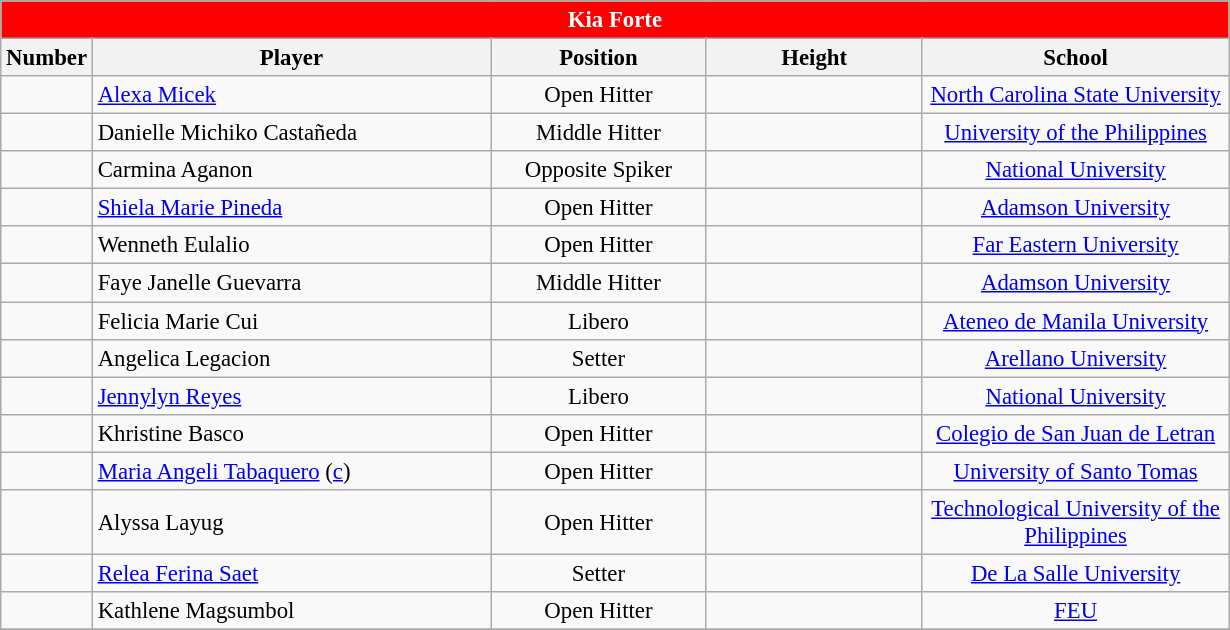<table class="wikitable sortable" style="font-size:95%; text-align:left;">
<tr>
<th colspan="5" style= "background:red; color:white; text-align: center"><strong>Kia Forte</strong></th>
</tr>
<tr style="background:#FFFFFF;">
<th style= "align=center; width:1em;">Number</th>
<th style= "align=center;width:17em;">Player</th>
<th style= "align=center; width:9em;">Position</th>
<th style= "align=center; width:9em;">Height</th>
<th style= "align=center; width:13em;">School</th>
</tr>
<tr align=center>
<td></td>
<td style="text-align: left"> <a href='#'>Alexa Micek</a></td>
<td>Open Hitter</td>
<td></td>
<td><a href='#'>North Carolina State University</a></td>
</tr>
<tr align=center>
<td></td>
<td style="text-align: left"> Danielle Michiko Castañeda</td>
<td>Middle Hitter</td>
<td></td>
<td><a href='#'>University of the Philippines</a></td>
</tr>
<tr align=center>
<td></td>
<td style="text-align: left"> Carmina Aganon</td>
<td>Opposite Spiker</td>
<td></td>
<td><a href='#'>National University</a></td>
</tr>
<tr align=center>
<td></td>
<td style="text-align: left"> <a href='#'>Shiela Marie Pineda</a></td>
<td>Open Hitter</td>
<td></td>
<td><a href='#'>Adamson University</a></td>
</tr>
<tr align=center>
<td></td>
<td style="text-align: left"> Wenneth Eulalio</td>
<td>Open Hitter</td>
<td></td>
<td><a href='#'>Far Eastern University</a></td>
</tr>
<tr align=center>
<td></td>
<td style="text-align: left"> Faye Janelle Guevarra</td>
<td>Middle Hitter</td>
<td></td>
<td><a href='#'>Adamson University</a></td>
</tr>
<tr align=center>
<td></td>
<td style="text-align: left"> Felicia Marie Cui</td>
<td>Libero</td>
<td></td>
<td><a href='#'>Ateneo de Manila University</a></td>
</tr>
<tr align=center>
<td></td>
<td style="text-align: left"> Angelica Legacion</td>
<td>Setter</td>
<td></td>
<td><a href='#'>Arellano University</a></td>
</tr>
<tr align=center>
<td></td>
<td style="text-align: left"> <a href='#'>Jennylyn Reyes</a></td>
<td>Libero</td>
<td></td>
<td><a href='#'>National University</a></td>
</tr>
<tr align=center>
<td></td>
<td style="text-align: left"> Khristine Basco</td>
<td>Open Hitter</td>
<td></td>
<td><a href='#'>Colegio de San Juan de Letran</a></td>
</tr>
<tr align=center>
<td></td>
<td style="text-align: left"> <a href='#'>Maria Angeli Tabaquero</a> (<a href='#'>c</a>)</td>
<td>Open Hitter</td>
<td></td>
<td><a href='#'>University of Santo Tomas</a></td>
</tr>
<tr align=center>
<td></td>
<td style="text-align: left"> Alyssa Layug</td>
<td>Open Hitter</td>
<td></td>
<td><a href='#'>Technological University of the Philippines</a></td>
</tr>
<tr align=center>
<td></td>
<td style="text-align: left"> <a href='#'>Relea Ferina Saet</a></td>
<td>Setter</td>
<td></td>
<td><a href='#'>De La Salle University</a></td>
</tr>
<tr align=center>
<td></td>
<td style="text-align: left"> Kathlene Magsumbol</td>
<td>Open Hitter</td>
<td></td>
<td><a href='#'>FEU</a></td>
</tr>
<tr>
</tr>
</table>
